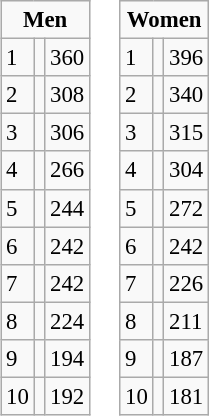<table style="margin:1em auto;">
<tr valign="top">
<td><br><table class="wikitable" style="font-size: 95%">
<tr>
<td colspan="3" style="text-align:center;"><strong>Men</strong></td>
</tr>
<tr>
<td>1</td>
<td align="left"></td>
<td>360</td>
</tr>
<tr>
<td>2</td>
<td align="left"></td>
<td>308</td>
</tr>
<tr>
<td>3</td>
<td align="left"></td>
<td>306</td>
</tr>
<tr>
<td>4</td>
<td align="left"></td>
<td>266</td>
</tr>
<tr>
<td>5</td>
<td style="text-align:left;"></td>
<td>244</td>
</tr>
<tr>
<td>6</td>
<td style="text-align:left;"></td>
<td>242</td>
</tr>
<tr>
<td>7</td>
<td style="text-align:left;"></td>
<td>242</td>
</tr>
<tr>
<td>8</td>
<td style="text-align:left;"></td>
<td>224</td>
</tr>
<tr>
<td>9</td>
<td style="text-align:left;"></td>
<td>194</td>
</tr>
<tr>
<td>10</td>
<td style="text-align:left;"></td>
<td>192</td>
</tr>
</table>
</td>
<td><br><table class="wikitable" style="font-size: 95%">
<tr>
<td colspan="3" style="text-align:center;"><strong>Women</strong></td>
</tr>
<tr>
<td>1</td>
<td align="left"></td>
<td>396</td>
</tr>
<tr>
<td>2</td>
<td align="left"></td>
<td>340</td>
</tr>
<tr>
<td>3</td>
<td align="left"></td>
<td>315</td>
</tr>
<tr>
<td>4</td>
<td style="text-align:left;"></td>
<td>304</td>
</tr>
<tr>
<td>5</td>
<td style="text-align:left;"></td>
<td>272</td>
</tr>
<tr>
<td>6</td>
<td align="left"></td>
<td>242</td>
</tr>
<tr>
<td>7</td>
<td style="text-align:left;"></td>
<td>226</td>
</tr>
<tr>
<td>8</td>
<td style="text-align:left;"></td>
<td>211</td>
</tr>
<tr>
<td>9</td>
<td style="text-align:left;"></td>
<td>187</td>
</tr>
<tr>
<td>10</td>
<td style="text-align:left;"></td>
<td>181</td>
</tr>
</table>
</td>
<td></td>
</tr>
</table>
